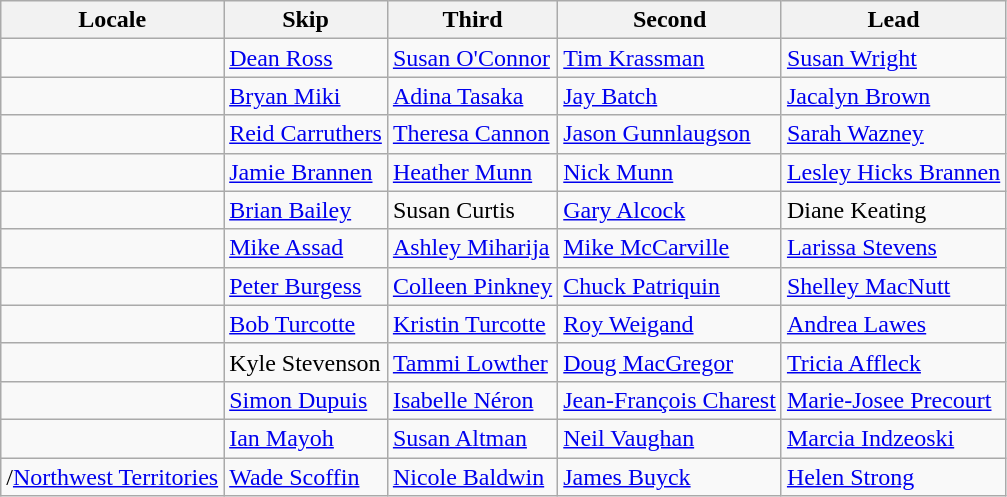<table class="wikitable">
<tr>
<th>Locale</th>
<th>Skip</th>
<th>Third</th>
<th>Second</th>
<th>Lead</th>
</tr>
<tr>
<td></td>
<td><a href='#'>Dean Ross</a></td>
<td><a href='#'>Susan O'Connor</a></td>
<td><a href='#'>Tim Krassman</a></td>
<td><a href='#'>Susan Wright</a></td>
</tr>
<tr>
<td></td>
<td><a href='#'>Bryan Miki</a></td>
<td><a href='#'>Adina Tasaka</a></td>
<td><a href='#'>Jay Batch</a></td>
<td><a href='#'>Jacalyn Brown</a></td>
</tr>
<tr>
<td></td>
<td><a href='#'>Reid Carruthers</a></td>
<td><a href='#'>Theresa Cannon</a></td>
<td><a href='#'>Jason Gunnlaugson</a></td>
<td><a href='#'>Sarah Wazney</a></td>
</tr>
<tr>
<td></td>
<td><a href='#'>Jamie Brannen</a></td>
<td><a href='#'>Heather Munn</a></td>
<td><a href='#'>Nick Munn</a></td>
<td><a href='#'>Lesley Hicks Brannen</a></td>
</tr>
<tr>
<td></td>
<td><a href='#'>Brian Bailey</a></td>
<td>Susan Curtis</td>
<td><a href='#'>Gary Alcock</a></td>
<td>Diane Keating</td>
</tr>
<tr>
<td></td>
<td><a href='#'>Mike Assad</a></td>
<td><a href='#'>Ashley Miharija</a></td>
<td><a href='#'>Mike McCarville</a></td>
<td><a href='#'>Larissa Stevens</a></td>
</tr>
<tr>
<td></td>
<td><a href='#'>Peter Burgess</a></td>
<td><a href='#'>Colleen Pinkney</a></td>
<td><a href='#'>Chuck Patriquin</a></td>
<td><a href='#'>Shelley MacNutt</a></td>
</tr>
<tr>
<td></td>
<td><a href='#'>Bob Turcotte</a></td>
<td><a href='#'>Kristin Turcotte</a></td>
<td><a href='#'>Roy Weigand</a></td>
<td><a href='#'>Andrea Lawes</a></td>
</tr>
<tr>
<td></td>
<td>Kyle Stevenson</td>
<td><a href='#'>Tammi Lowther</a></td>
<td><a href='#'>Doug MacGregor</a></td>
<td><a href='#'>Tricia Affleck</a></td>
</tr>
<tr>
<td></td>
<td><a href='#'>Simon Dupuis</a></td>
<td><a href='#'>Isabelle Néron</a></td>
<td><a href='#'>Jean-François Charest</a></td>
<td><a href='#'>Marie-Josee Precourt</a></td>
</tr>
<tr>
<td></td>
<td><a href='#'>Ian Mayoh</a></td>
<td><a href='#'>Susan Altman</a></td>
<td><a href='#'>Neil Vaughan</a></td>
<td><a href='#'>Marcia Indzeoski</a></td>
</tr>
<tr>
<td>/<a href='#'>Northwest Territories</a></td>
<td><a href='#'>Wade Scoffin</a></td>
<td><a href='#'>Nicole Baldwin</a></td>
<td><a href='#'>James Buyck</a></td>
<td><a href='#'>Helen Strong</a></td>
</tr>
</table>
